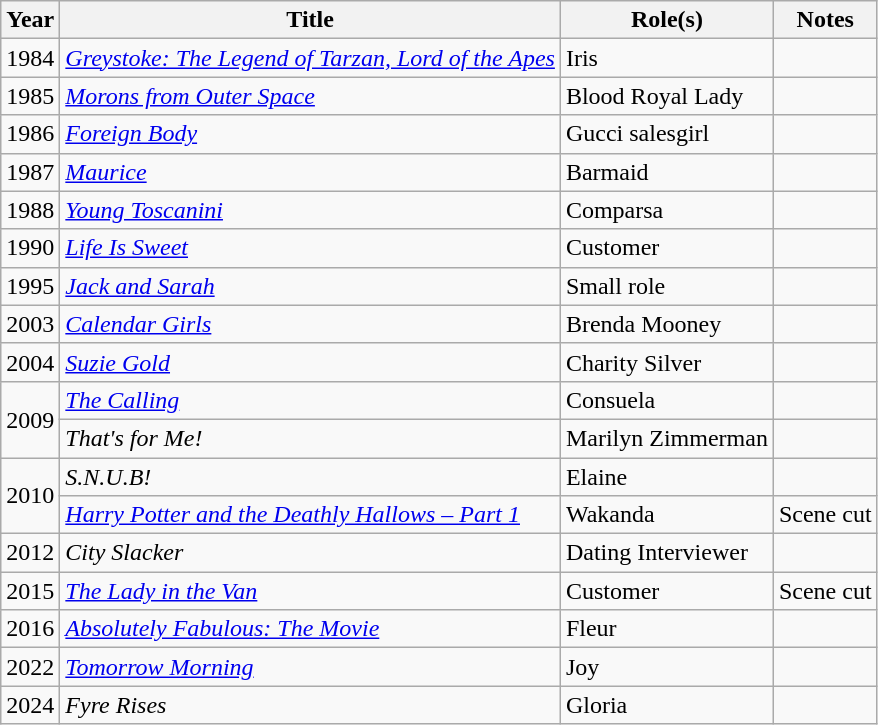<table class="wikitable">
<tr>
<th>Year</th>
<th>Title</th>
<th>Role(s)</th>
<th>Notes</th>
</tr>
<tr>
<td>1984</td>
<td><em><a href='#'>Greystoke: The Legend of Tarzan, Lord of the Apes</a></em></td>
<td>Iris</td>
<td></td>
</tr>
<tr>
<td>1985</td>
<td><em><a href='#'>Morons from Outer Space</a></em></td>
<td>Blood Royal Lady</td>
<td></td>
</tr>
<tr>
<td>1986</td>
<td><em><a href='#'>Foreign Body</a></em></td>
<td>Gucci salesgirl</td>
<td></td>
</tr>
<tr>
<td>1987</td>
<td><em><a href='#'>Maurice</a></em></td>
<td>Barmaid</td>
<td></td>
</tr>
<tr>
<td>1988</td>
<td><em><a href='#'>Young Toscanini</a></em></td>
<td>Comparsa</td>
<td></td>
</tr>
<tr>
<td>1990</td>
<td><em><a href='#'>Life Is Sweet</a></em></td>
<td>Customer</td>
<td></td>
</tr>
<tr>
<td>1995</td>
<td><em><a href='#'>Jack and Sarah</a></em></td>
<td>Small role</td>
<td></td>
</tr>
<tr>
<td>2003</td>
<td><em><a href='#'>Calendar Girls</a></em></td>
<td>Brenda Mooney</td>
<td></td>
</tr>
<tr>
<td>2004</td>
<td><em><a href='#'>Suzie Gold</a></em></td>
<td>Charity Silver</td>
<td></td>
</tr>
<tr>
<td rowspan=2>2009</td>
<td><em><a href='#'>The Calling</a></em></td>
<td>Consuela</td>
<td></td>
</tr>
<tr>
<td><em>That's for Me!</em></td>
<td>Marilyn Zimmerman</td>
<td></td>
</tr>
<tr>
<td rowspan=2>2010</td>
<td><em>S.N.U.B!</em></td>
<td>Elaine</td>
<td></td>
</tr>
<tr>
<td><em><a href='#'>Harry Potter and the Deathly Hallows – Part 1</a></em></td>
<td>Wakanda</td>
<td>Scene cut</td>
</tr>
<tr>
<td>2012</td>
<td><em>City Slacker</em></td>
<td>Dating Interviewer</td>
<td></td>
</tr>
<tr>
<td>2015</td>
<td><em><a href='#'>The Lady in the Van</a></em></td>
<td>Customer</td>
<td>Scene cut</td>
</tr>
<tr>
<td>2016</td>
<td><em><a href='#'>Absolutely Fabulous: The Movie</a></em></td>
<td>Fleur</td>
<td></td>
</tr>
<tr>
<td>2022</td>
<td><em><a href='#'>Tomorrow Morning</a></em></td>
<td>Joy</td>
<td></td>
</tr>
<tr>
<td>2024</td>
<td><em>Fyre Rises</em></td>
<td>Gloria</td>
<td></td>
</tr>
</table>
